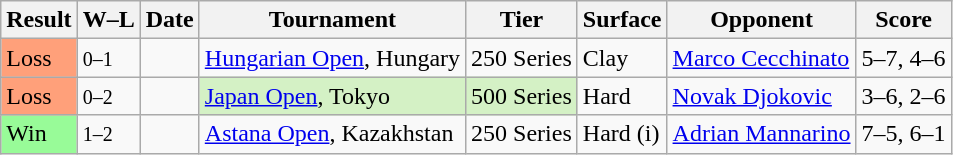<table class="sortable wikitable">
<tr>
<th>Result</th>
<th class="unsortable">W–L</th>
<th>Date</th>
<th>Tournament</th>
<th>Tier</th>
<th>Surface</th>
<th>Opponent</th>
<th class="unsortable">Score</th>
</tr>
<tr>
<td bgcolor=FFA07A>Loss</td>
<td><small>0–1</small></td>
<td><a href='#'></a></td>
<td><a href='#'>Hungarian Open</a>, Hungary</td>
<td>250 Series</td>
<td>Clay</td>
<td> <a href='#'>Marco Cecchinato</a></td>
<td>5–7, 4–6</td>
</tr>
<tr>
<td bgcolor=FFA07A>Loss</td>
<td><small>0–2</small></td>
<td><a href='#'></a></td>
<td style="background:#D4F1C5;"><a href='#'>Japan Open</a>, Tokyo</td>
<td style="background:#D4F1C5;">500 Series</td>
<td>Hard</td>
<td> <a href='#'>Novak Djokovic</a></td>
<td>3–6, 2–6</td>
</tr>
<tr>
<td bgcolor=98FB98>Win</td>
<td><small>1–2</small></td>
<td><a href='#'></a></td>
<td><a href='#'>Astana Open</a>, Kazakhstan</td>
<td>250 Series</td>
<td>Hard (i)</td>
<td> <a href='#'>Adrian Mannarino</a></td>
<td>7–5, 6–1</td>
</tr>
</table>
